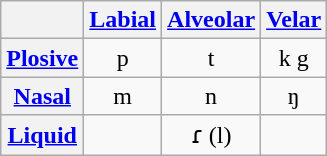<table class="wikitable" style="text-align:center">
<tr>
<th></th>
<th><a href='#'>Labial</a></th>
<th><a href='#'>Alveolar</a></th>
<th><a href='#'>Velar</a></th>
</tr>
<tr>
<th><a href='#'>Plosive</a></th>
<td>p</td>
<td>t</td>
<td>k g</td>
</tr>
<tr>
<th><a href='#'>Nasal</a></th>
<td width="20px" style="border-right: 0;">m</td>
<td width="20px" style="border-right: 0;">n</td>
<td>ŋ</td>
</tr>
<tr>
<th><a href='#'>Liquid</a></th>
<td></td>
<td>ɾ (l)</td>
<td></td>
</tr>
</table>
